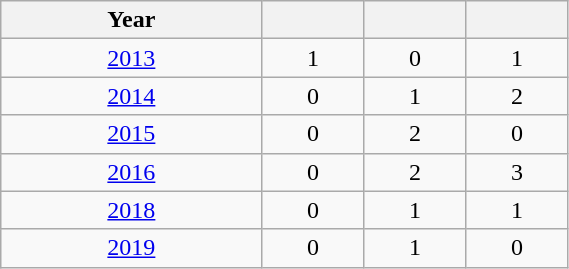<table class="wikitable" width=30% style="font-size:100%; text-align:center;">
<tr>
<th>Year</th>
<th></th>
<th></th>
<th></th>
</tr>
<tr>
<td><a href='#'>2013</a></td>
<td>1</td>
<td>0</td>
<td>1</td>
</tr>
<tr>
<td><a href='#'>2014</a></td>
<td>0</td>
<td>1</td>
<td>2</td>
</tr>
<tr>
<td><a href='#'>2015</a></td>
<td>0</td>
<td>2</td>
<td>0</td>
</tr>
<tr>
<td><a href='#'>2016</a></td>
<td>0</td>
<td>2</td>
<td>3</td>
</tr>
<tr>
<td><a href='#'>2018</a></td>
<td>0</td>
<td>1</td>
<td>1</td>
</tr>
<tr>
<td><a href='#'>2019</a></td>
<td>0</td>
<td>1</td>
<td>0</td>
</tr>
</table>
